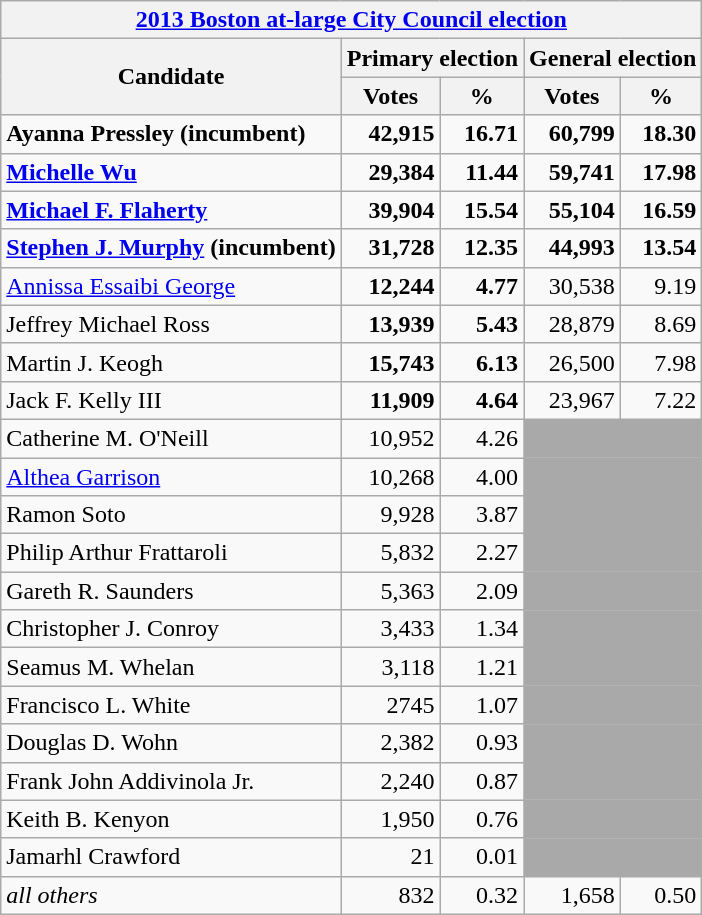<table class=wikitable>
<tr>
<th colspan=5><a href='#'>2013 Boston at-large City Council election</a></th>
</tr>
<tr>
<th colspan=1 rowspan=2>Candidate</th>
<th colspan=2><strong>Primary election</strong></th>
<th colspan=2><strong>General election</strong></th>
</tr>
<tr>
<th>Votes</th>
<th>%</th>
<th>Votes</th>
<th>%</th>
</tr>
<tr>
<td><strong>Ayanna Pressley (incumbent) </strong></td>
<td align="right"><strong>42,915</strong></td>
<td align="right"><strong>16.71</strong></td>
<td align="right"><strong>60,799</strong></td>
<td align="right"><strong>18.30</strong></td>
</tr>
<tr>
<td><strong><a href='#'>Michelle Wu</a></strong></td>
<td align="right"><strong>29,384</strong></td>
<td align="right"><strong>11.44</strong></td>
<td align="right"><strong>59,741</strong></td>
<td align="right"><strong>17.98</strong></td>
</tr>
<tr>
<td><strong><a href='#'>Michael F. Flaherty</a></strong></td>
<td align="right"><strong>39,904</strong></td>
<td align="right"><strong>15.54</strong></td>
<td align="right"><strong>55,104</strong></td>
<td align="right"><strong>16.59</strong></td>
</tr>
<tr>
<td><strong><a href='#'>Stephen J. Murphy</a> (incumbent)</strong></td>
<td align="right"><strong>31,728</strong></td>
<td align="right"><strong>12.35</strong></td>
<td align="right"><strong>44,993</strong></td>
<td align="right"><strong>13.54</strong></td>
</tr>
<tr>
<td><a href='#'>Annissa Essaibi George</a></td>
<td align="right"><strong>12,244</strong></td>
<td align="right"><strong>4.77</strong></td>
<td align="right">30,538</td>
<td align="right">9.19</td>
</tr>
<tr>
<td>Jeffrey Michael Ross</td>
<td align="right"><strong>13,939</strong></td>
<td align="right"><strong>5.43</strong></td>
<td align="right">28,879</td>
<td align="right">8.69</td>
</tr>
<tr>
<td>Martin J. Keogh</td>
<td align="right"><strong>15,743</strong></td>
<td align="right"><strong>6.13</strong></td>
<td align="right">26,500</td>
<td align="right">7.98</td>
</tr>
<tr>
<td>Jack F. Kelly III</td>
<td align="right"><strong>11,909</strong></td>
<td align="right"><strong>4.64</strong></td>
<td align="right">23,967</td>
<td align="right">7.22</td>
</tr>
<tr>
<td>Catherine M. O'Neill</td>
<td align="right">10,952</td>
<td align="right">4.26</td>
<td colspan=2 bgcolor=darkgray> </td>
</tr>
<tr>
<td><a href='#'>Althea Garrison</a></td>
<td align="right">10,268</td>
<td align="right">4.00</td>
<td colspan=2 bgcolor=darkgray> </td>
</tr>
<tr>
<td>Ramon Soto</td>
<td align="right">9,928</td>
<td align="right">3.87</td>
<td colspan=2 bgcolor=darkgray> </td>
</tr>
<tr>
<td>Philip Arthur Frattaroli</td>
<td align="right">5,832</td>
<td align="right">2.27</td>
<td colspan=2 bgcolor=darkgray> </td>
</tr>
<tr>
<td>Gareth R. Saunders</td>
<td align="right">5,363</td>
<td align="right">2.09</td>
<td colspan=2 bgcolor=darkgray> </td>
</tr>
<tr>
<td>Christopher J. Conroy</td>
<td align="right">3,433</td>
<td align="right">1.34</td>
<td colspan=2 bgcolor=darkgray> </td>
</tr>
<tr>
<td>Seamus M. Whelan</td>
<td align="right">3,118</td>
<td align="right">1.21</td>
<td colspan=2 bgcolor=darkgray> </td>
</tr>
<tr>
<td>Francisco L. White</td>
<td align="right">2745</td>
<td align="right">1.07</td>
<td colspan=2 bgcolor=darkgray> </td>
</tr>
<tr>
<td>Douglas D. Wohn</td>
<td align="right">2,382</td>
<td align="right">0.93</td>
<td colspan=2 bgcolor=darkgray> </td>
</tr>
<tr>
<td>Frank John Addivinola Jr.</td>
<td align="right">2,240</td>
<td align="right">0.87</td>
<td colspan=2 bgcolor=darkgray> </td>
</tr>
<tr>
<td>Keith B. Kenyon</td>
<td align="right">1,950</td>
<td align="right">0.76</td>
<td colspan=2 bgcolor=darkgray> </td>
</tr>
<tr>
<td>Jamarhl Crawford</td>
<td align="right">21</td>
<td align="right">0.01</td>
<td colspan=2 bgcolor=darkgray> </td>
</tr>
<tr>
<td><em>all others</em></td>
<td align="right">832</td>
<td align="right">0.32</td>
<td align="right">1,658</td>
<td align="right">0.50</td>
</tr>
</table>
